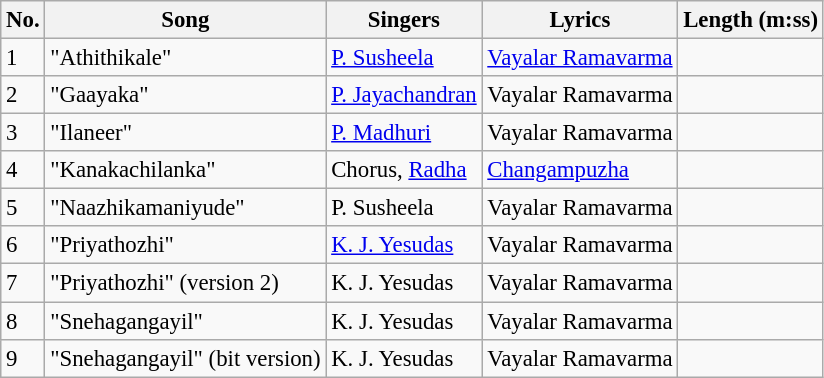<table class="wikitable" style="font-size:95%;">
<tr>
<th>No.</th>
<th>Song</th>
<th>Singers</th>
<th>Lyrics</th>
<th>Length (m:ss)</th>
</tr>
<tr>
<td>1</td>
<td>"Athithikale"</td>
<td><a href='#'>P. Susheela</a></td>
<td><a href='#'>Vayalar Ramavarma</a></td>
<td></td>
</tr>
<tr>
<td>2</td>
<td>"Gaayaka"</td>
<td><a href='#'>P. Jayachandran</a></td>
<td>Vayalar Ramavarma</td>
<td></td>
</tr>
<tr>
<td>3</td>
<td>"Ilaneer"</td>
<td><a href='#'>P. Madhuri</a></td>
<td>Vayalar Ramavarma</td>
<td></td>
</tr>
<tr>
<td>4</td>
<td>"Kanakachilanka"</td>
<td>Chorus, <a href='#'>Radha</a></td>
<td><a href='#'>Changampuzha</a></td>
<td></td>
</tr>
<tr>
<td>5</td>
<td>"Naazhikamaniyude"</td>
<td>P. Susheela</td>
<td>Vayalar Ramavarma</td>
<td></td>
</tr>
<tr>
<td>6</td>
<td>"Priyathozhi"</td>
<td><a href='#'>K. J. Yesudas</a></td>
<td>Vayalar Ramavarma</td>
<td></td>
</tr>
<tr>
<td>7</td>
<td>"Priyathozhi" (version 2)</td>
<td>K. J. Yesudas</td>
<td>Vayalar Ramavarma</td>
<td></td>
</tr>
<tr>
<td>8</td>
<td>"Snehagangayil"</td>
<td>K. J. Yesudas</td>
<td>Vayalar Ramavarma</td>
<td></td>
</tr>
<tr>
<td>9</td>
<td>"Snehagangayil" (bit version)</td>
<td>K. J. Yesudas</td>
<td>Vayalar Ramavarma</td>
<td></td>
</tr>
</table>
